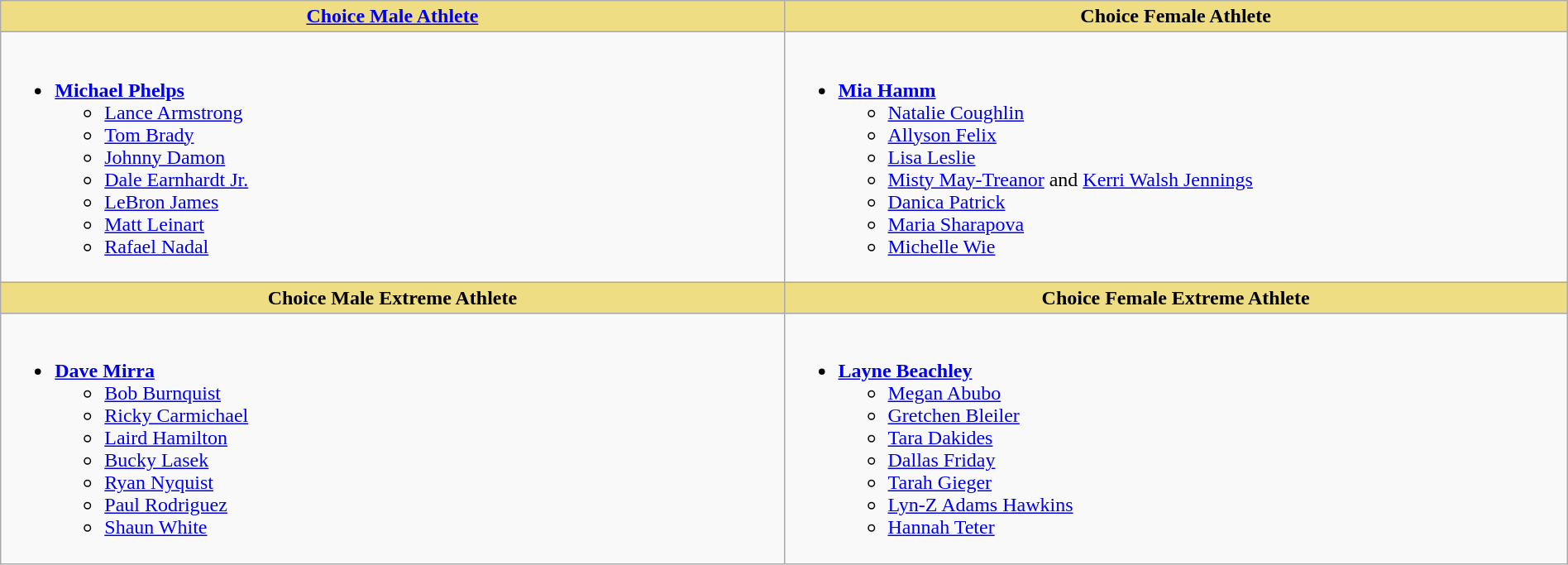<table class="wikitable" style="width:100%">
<tr>
<th style="background:#EEDD82; width:50%"><a href='#'>Choice Male Athlete</a></th>
<th style="background:#EEDD82; width:50%">Choice Female Athlete</th>
</tr>
<tr>
<td valign="top"><br><ul><li><strong><a href='#'>Michael Phelps</a></strong><ul><li><a href='#'>Lance Armstrong</a></li><li><a href='#'>Tom Brady</a></li><li><a href='#'>Johnny Damon</a></li><li><a href='#'>Dale Earnhardt Jr.</a></li><li><a href='#'>LeBron James</a></li><li><a href='#'>Matt Leinart</a></li><li><a href='#'>Rafael Nadal</a></li></ul></li></ul></td>
<td valign="top"><br><ul><li><strong><a href='#'>Mia Hamm</a></strong><ul><li><a href='#'>Natalie Coughlin</a></li><li><a href='#'>Allyson Felix</a></li><li><a href='#'>Lisa Leslie</a></li><li><a href='#'>Misty May-Treanor</a> and <a href='#'>Kerri Walsh Jennings</a></li><li><a href='#'>Danica Patrick</a></li><li><a href='#'>Maria Sharapova</a></li><li><a href='#'>Michelle Wie</a></li></ul></li></ul></td>
</tr>
<tr>
<th style="background:#EEDD82; width:50%">Choice Male Extreme Athlete</th>
<th style="background:#EEDD82; width:50%">Choice Female Extreme Athlete</th>
</tr>
<tr>
<td valign="top"><br><ul><li><strong><a href='#'>Dave Mirra</a></strong><ul><li><a href='#'>Bob Burnquist</a></li><li><a href='#'>Ricky Carmichael</a></li><li><a href='#'>Laird Hamilton</a></li><li><a href='#'>Bucky Lasek</a></li><li><a href='#'>Ryan Nyquist</a></li><li><a href='#'>Paul Rodriguez</a></li><li><a href='#'>Shaun White</a></li></ul></li></ul></td>
<td valign="top"><br><ul><li><strong><a href='#'>Layne Beachley</a></strong><ul><li><a href='#'>Megan Abubo</a></li><li><a href='#'>Gretchen Bleiler</a></li><li><a href='#'>Tara Dakides</a></li><li><a href='#'>Dallas Friday</a></li><li><a href='#'>Tarah Gieger</a></li><li><a href='#'>Lyn-Z Adams Hawkins</a></li><li><a href='#'>Hannah Teter</a></li></ul></li></ul></td>
</tr>
</table>
